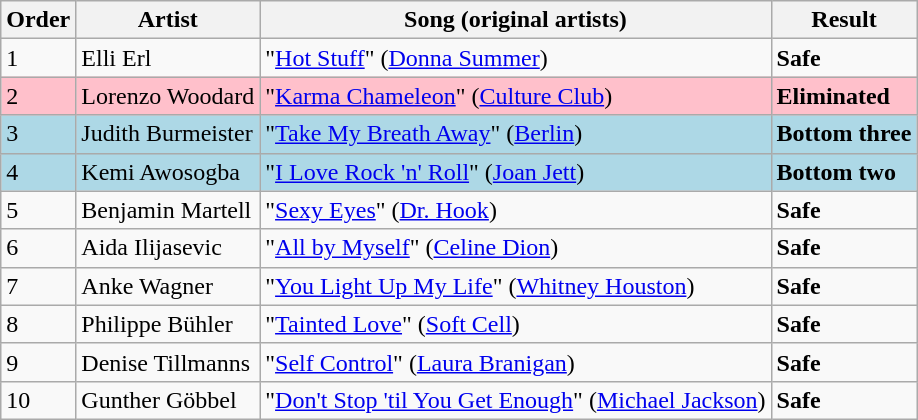<table class=wikitable>
<tr>
<th>Order</th>
<th>Artist</th>
<th>Song (original artists)</th>
<th>Result</th>
</tr>
<tr>
<td>1</td>
<td>Elli Erl</td>
<td>"<a href='#'>Hot Stuff</a>" (<a href='#'>Donna Summer</a>)</td>
<td><strong>Safe</strong></td>
</tr>
<tr style="background:pink;">
<td>2</td>
<td>Lorenzo Woodard</td>
<td>"<a href='#'>Karma Chameleon</a>" (<a href='#'>Culture Club</a>)</td>
<td><strong>Eliminated</strong></td>
</tr>
<tr style="background:lightblue;">
<td>3</td>
<td>Judith Burmeister</td>
<td>"<a href='#'>Take My Breath Away</a>" (<a href='#'>Berlin</a>)</td>
<td><strong>Bottom three</strong></td>
</tr>
<tr style="background:lightblue;">
<td>4</td>
<td>Kemi Awosogba</td>
<td>"<a href='#'>I Love Rock 'n' Roll</a>" (<a href='#'>Joan Jett</a>)</td>
<td><strong>Bottom two</strong></td>
</tr>
<tr>
<td>5</td>
<td>Benjamin Martell</td>
<td>"<a href='#'>Sexy Eyes</a>" (<a href='#'>Dr. Hook</a>)</td>
<td><strong>Safe</strong></td>
</tr>
<tr>
<td>6</td>
<td>Aida Ilijasevic</td>
<td>"<a href='#'>All by Myself</a>" (<a href='#'>Celine Dion</a>)</td>
<td><strong>Safe</strong></td>
</tr>
<tr>
<td>7</td>
<td>Anke Wagner</td>
<td>"<a href='#'>You Light Up My Life</a>" (<a href='#'>Whitney Houston</a>)</td>
<td><strong>Safe</strong></td>
</tr>
<tr>
<td>8</td>
<td>Philippe Bühler</td>
<td>"<a href='#'>Tainted Love</a>" (<a href='#'>Soft Cell</a>)</td>
<td><strong>Safe</strong></td>
</tr>
<tr>
<td>9</td>
<td>Denise Tillmanns</td>
<td>"<a href='#'>Self Control</a>" (<a href='#'>Laura Branigan</a>)</td>
<td><strong>Safe</strong></td>
</tr>
<tr>
<td>10</td>
<td>Gunther Göbbel</td>
<td>"<a href='#'>Don't Stop 'til You Get Enough</a>" (<a href='#'>Michael Jackson</a>)</td>
<td><strong>Safe</strong></td>
</tr>
</table>
